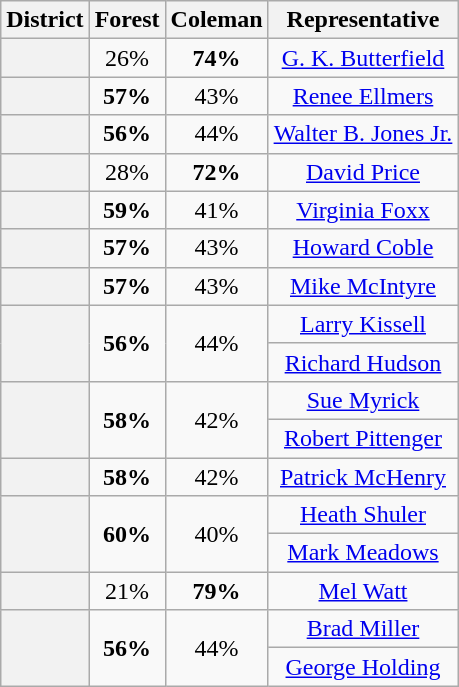<table class=wikitable>
<tr>
<th>District</th>
<th>Forest</th>
<th>Coleman</th>
<th>Representative</th>
</tr>
<tr align=center>
<th></th>
<td>26%</td>
<td><strong>74%</strong></td>
<td><a href='#'>G. K. Butterfield</a></td>
</tr>
<tr align=center>
<th></th>
<td><strong>57%</strong></td>
<td>43%</td>
<td><a href='#'>Renee Ellmers</a></td>
</tr>
<tr align=center>
<th></th>
<td><strong>56%</strong></td>
<td>44%</td>
<td><a href='#'>Walter B. Jones Jr.</a></td>
</tr>
<tr align=center>
<th></th>
<td>28%</td>
<td><strong>72%</strong></td>
<td><a href='#'>David Price</a></td>
</tr>
<tr align=center>
<th></th>
<td><strong>59%</strong></td>
<td>41%</td>
<td><a href='#'>Virginia Foxx</a></td>
</tr>
<tr align=center>
<th></th>
<td><strong>57%</strong></td>
<td>43%</td>
<td><a href='#'>Howard Coble</a></td>
</tr>
<tr align=center>
<th></th>
<td><strong>57%</strong></td>
<td>43%</td>
<td><a href='#'>Mike McIntyre</a></td>
</tr>
<tr align=center>
<th rowspan=2 ></th>
<td rowspan=2><strong>56%</strong></td>
<td rowspan=2>44%</td>
<td><a href='#'>Larry Kissell</a></td>
</tr>
<tr align=center>
<td><a href='#'>Richard Hudson</a></td>
</tr>
<tr align=center>
<th rowspan=2 ></th>
<td rowspan=2><strong>58%</strong></td>
<td rowspan=2>42%</td>
<td><a href='#'>Sue Myrick</a></td>
</tr>
<tr align=center>
<td><a href='#'>Robert Pittenger</a></td>
</tr>
<tr align=center>
<th></th>
<td><strong>58%</strong></td>
<td>42%</td>
<td><a href='#'>Patrick McHenry</a></td>
</tr>
<tr align=center>
<th rowspan=2 ></th>
<td rowspan=2><strong>60%</strong></td>
<td rowspan=2>40%</td>
<td><a href='#'>Heath Shuler</a></td>
</tr>
<tr align=center>
<td><a href='#'>Mark Meadows</a></td>
</tr>
<tr align=center>
<th></th>
<td>21%</td>
<td><strong>79%</strong></td>
<td><a href='#'>Mel Watt</a></td>
</tr>
<tr align=center>
<th rowspan=2 ></th>
<td rowspan=2><strong>56%</strong></td>
<td rowspan=2>44%</td>
<td><a href='#'>Brad Miller</a></td>
</tr>
<tr align=center>
<td><a href='#'>George Holding</a></td>
</tr>
</table>
